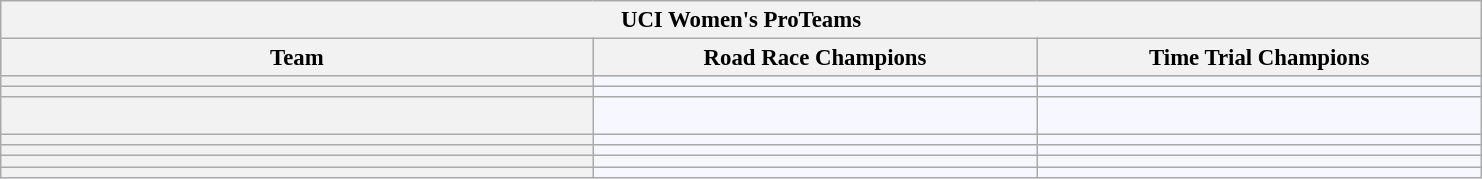<table class="wikitable sortable"  style="background:#f7f8ff; font-size:95%; border:gray solid 1px; width:65em; margin-bottom:0">
<tr>
<th scope="col" colspan="3">UCI Women's ProTeams</th>
</tr>
<tr style="background:#ccc; text-align:center;">
<th scope="col" width="40%">Team</th>
<th scope="col" width="30%">Road Race Champions</th>
<th scope="col" width="30%">Time Trial Champions</th>
</tr>
<tr>
<th scope="row"></th>
<td></td>
<td></td>
</tr>
<tr>
<th scope="row"></th>
<td></td>
<td></td>
</tr>
<tr>
<th scope="row"></th>
<td>  <br> </td>
<td> </td>
</tr>
<tr>
<th scope="row"></th>
<td> </td>
<td> </td>
</tr>
<tr>
<th scope="row"></th>
<td></td>
<td></td>
</tr>
<tr>
<th scope="row"></th>
<td></td>
<td></td>
</tr>
<tr>
<th scope="row"></th>
<td></td>
<td></td>
</tr>
</table>
